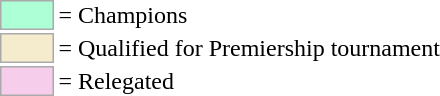<table>
<tr>
<td style="background-color:#ADFFD6; border:1px solid #aaaaaa; width:2em;"></td>
<td>= Champions</td>
</tr>
<tr>
<td style="background-color:#F5ECCE; border:1px solid #aaaaaa; width:2em;"></td>
<td>= Qualified for Premiership tournament</td>
</tr>
<tr>
<td style="background-color:#F6CEEC; border:1px solid #aaaaaa; width:2em;"></td>
<td>= Relegated</td>
</tr>
</table>
